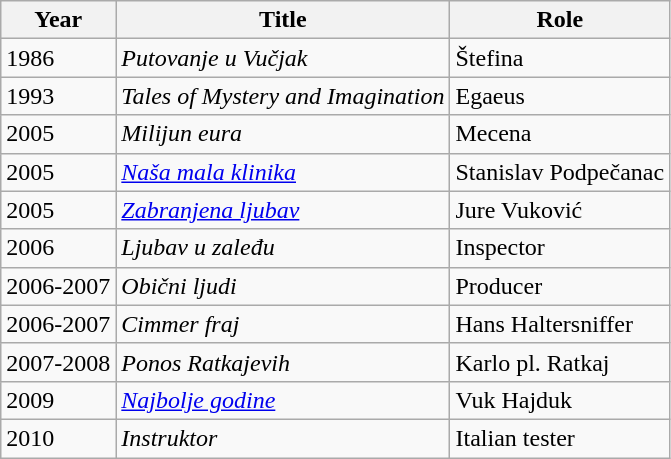<table class="wikitable sortable">
<tr>
<th>Year</th>
<th>Title</th>
<th>Role</th>
</tr>
<tr>
<td>1986</td>
<td><em>Putovanje u Vučjak</em></td>
<td>Štefina</td>
</tr>
<tr>
<td>1993</td>
<td><em>Tales of Mystery and Imagination</em></td>
<td>Egaeus</td>
</tr>
<tr>
<td>2005</td>
<td><em>Milijun eura</em></td>
<td>Mecena</td>
</tr>
<tr>
<td>2005</td>
<td><em><a href='#'>Naša mala klinika</a></em></td>
<td>Stanislav Podpečanac</td>
</tr>
<tr>
<td>2005</td>
<td><em><a href='#'>Zabranjena ljubav</a></em></td>
<td>Jure Vuković</td>
</tr>
<tr>
<td>2006</td>
<td><em>Ljubav u zaleđu</em></td>
<td>Inspector</td>
</tr>
<tr>
<td>2006-2007</td>
<td><em>Obični ljudi</em></td>
<td>Producer</td>
</tr>
<tr>
<td>2006-2007</td>
<td><em>Cimmer fraj</em></td>
<td>Hans Haltersniffer</td>
</tr>
<tr>
<td>2007-2008</td>
<td><em>Ponos Ratkajevih</em></td>
<td>Karlo pl. Ratkaj</td>
</tr>
<tr>
<td>2009</td>
<td><em><a href='#'>Najbolje godine</a></em></td>
<td>Vuk Hajduk</td>
</tr>
<tr>
<td>2010</td>
<td><em>Instruktor</em></td>
<td>Italian tester</td>
</tr>
</table>
